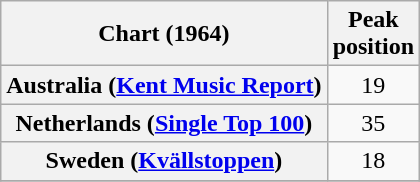<table class="wikitable sortable plainrowheaders" style="text-align:center">
<tr>
<th>Chart (1964)</th>
<th>Peak<br>position</th>
</tr>
<tr>
<th scope="row">Australia (<a href='#'>Kent Music Report</a>)</th>
<td>19</td>
</tr>
<tr>
<th scope="row">Netherlands (<a href='#'>Single Top 100</a>)</th>
<td>35</td>
</tr>
<tr>
<th scope="row">Sweden (<a href='#'>Kvällstoppen</a>)</th>
<td>18</td>
</tr>
<tr>
</tr>
</table>
